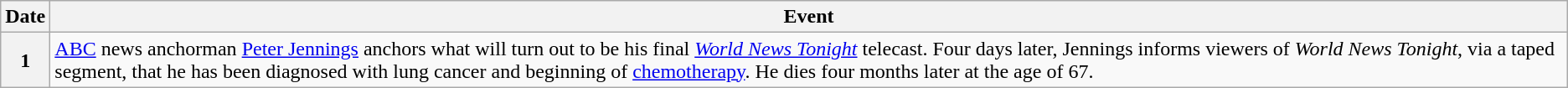<table class="wikitable">
<tr>
<th>Date</th>
<th>Event</th>
</tr>
<tr>
<th>1</th>
<td><a href='#'>ABC</a> news anchorman <a href='#'>Peter Jennings</a> anchors what will turn out to be his final <em><a href='#'>World News Tonight</a></em> telecast. Four days later, Jennings informs viewers of <em>World News Tonight</em>, via a taped segment, that he has been diagnosed with lung cancer and beginning of <a href='#'>chemotherapy</a>. He dies four months later at the age of 67.</td>
</tr>
</table>
